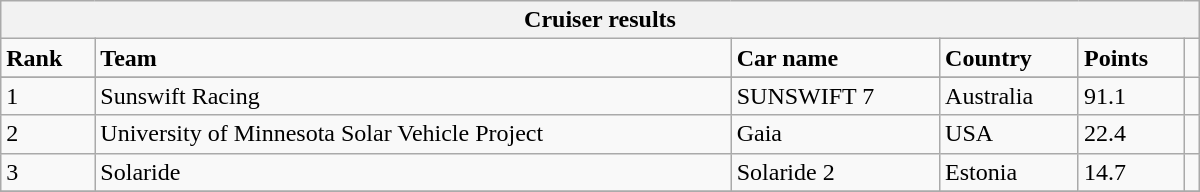<table class="wikitable collapsible collapsed" style="min-width:50em;">
<tr>
<th colspan="6">Cruiser results</th>
</tr>
<tr>
<td><strong>Rank</strong></td>
<td><strong>Team</strong></td>
<td><strong>Car name</strong></td>
<td><strong>Country</strong></td>
<td><strong>Points</strong></td>
</tr>
<tr>
</tr>
<tr>
<td>1</td>
<td>Sunswift Racing</td>
<td>SUNSWIFT 7</td>
<td>Australia</td>
<td>91.1</td>
<td></td>
</tr>
<tr>
<td>2</td>
<td>University of Minnesota Solar Vehicle Project</td>
<td>Gaia</td>
<td>USA</td>
<td>22.4</td>
<td></td>
</tr>
<tr>
<td>3</td>
<td>Solaride</td>
<td>Solaride 2</td>
<td>Estonia</td>
<td>14.7</td>
<td></td>
</tr>
<tr>
</tr>
</table>
